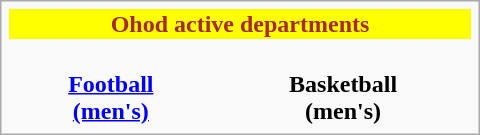<table class="infobox" style="width: 20em; font-size: 95%em;">
<tr style="color:brown; background:yellow; text-align:center;">
<th colspan="2" style="text-align: center">Ohod active departments</th>
</tr>
<tr style="text-align: center">
<td><br><strong><a href='#'>Football<br>(men's)</a></strong></td>
<td><br><strong>Basketball<br>(men's)</strong></td>
</tr>
</table>
